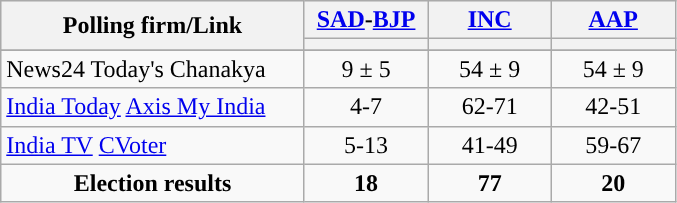<table class="wikitable collapsible" style="text-align:center;">
<tr style="background-color:#E9E9E9">
<th style="width:195px;" rowspan="2">Polling firm/Link</th>
<th style="width:75px;"><a href='#'>SAD</a>-<a href='#'>BJP</a></th>
<th style="width:75px;"><a href='#'>INC</a></th>
<th style="width:75px;"><a href='#'>AAP</a></th>
</tr>
<tr>
<th style="background:"></th>
<th style="background:"></th>
<th style="background:"></th>
</tr>
<tr>
</tr>
<tr>
<td style="text-align:left;">News24 Today's Chanakya</td>
<td>9 ± 5</td>
<td>54 ± 9</td>
<td>54 ± 9</td>
</tr>
<tr>
<td style="text-align:left;"><a href='#'>India Today</a> <a href='#'>Axis My India</a></td>
<td>4-7</td>
<td>62-71</td>
<td>42-51</td>
</tr>
<tr>
<td style="text-align:left;"><a href='#'>India TV</a> <a href='#'>CVoter</a></td>
<td>5-13</td>
<td>41-49</td>
<td>59-67</td>
</tr>
<tr>
<td style="background:"><strong>Election results</strong></td>
<td style="background:"><strong>18</strong></td>
<td style="background:"><strong>77</strong></td>
<td style="background:"><strong>20</strong></td>
</tr>
</table>
